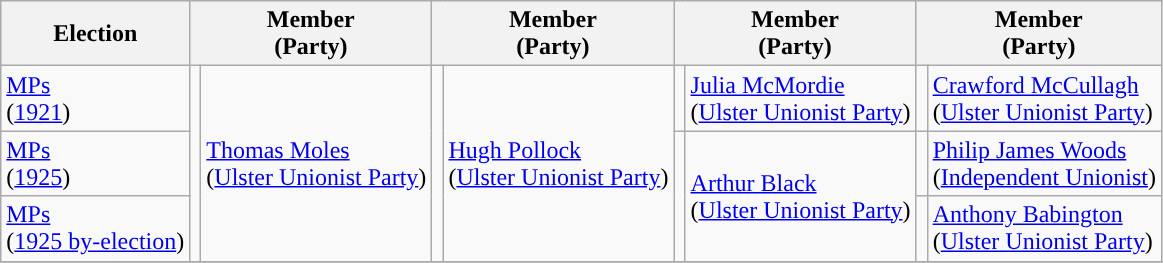<table class="wikitable">
<tr>
<th>Election</th>
<th colspan=2>Member<br>(Party)</th>
<th colspan=2>Member<br>(Party)</th>
<th colspan=2>Member<br>(Party)</th>
<th colspan=2>Member<br>(Party)</th>
</tr>
<tr>
<td><a href='#'>MPs</a> <br>(<a href='#'>1921</a>)</td>
<td rowspan=3 style="background:"></td>
<td rowspan=3><a href='#'>Thomas Moles</a> <br>(<a href='#'>Ulster Unionist Party</a>)</td>
<td rowspan=3 style="background:"></td>
<td rowspan=3><a href='#'>Hugh Pollock</a> <br>(<a href='#'>Ulster Unionist Party</a>)</td>
<td rowspan=1 style="background:"></td>
<td rowspan=1><a href='#'>Julia McMordie</a> <br>(<a href='#'>Ulster Unionist Party</a>)</td>
<td rowspan=1 style="background:"></td>
<td rowspan=1><a href='#'>Crawford McCullagh</a> <br>(<a href='#'>Ulster Unionist Party</a>)</td>
</tr>
<tr>
<td><a href='#'>MPs</a> <br>(<a href='#'>1925</a>)</td>
<td rowspan=2 style="background:"></td>
<td rowspan=2><a href='#'>Arthur Black</a> <br>(<a href='#'>Ulster Unionist Party</a>)</td>
<td rowspan=1 style="background:"></td>
<td rowspan=1><a href='#'>Philip James Woods</a> <br>(<a href='#'>Independent Unionist</a>)</td>
</tr>
<tr>
<td><a href='#'>MPs</a> <br>(<a href='#'>1925 by-election</a>)</td>
<td rowspan=1 style="background:"></td>
<td rowspan=1><a href='#'>Anthony Babington</a> <br>(<a href='#'>Ulster Unionist Party</a>)</td>
</tr>
<tr>
</tr>
</table>
